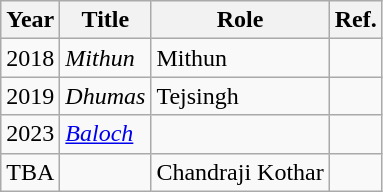<table class="wikitable">
<tr>
<th>Year</th>
<th>Title</th>
<th>Role</th>
<th>Ref.</th>
</tr>
<tr>
<td>2018</td>
<td><em>Mithun</em></td>
<td>Mithun</td>
<td></td>
</tr>
<tr>
<td>2019</td>
<td><em>Dhumas</em></td>
<td>Tejsingh</td>
<td></td>
</tr>
<tr>
<td>2023</td>
<td><em><a href='#'>Baloch</a></em></td>
<td></td>
<td></td>
</tr>
<tr>
<td>TBA</td>
<td></td>
<td>Chandraji Kothar</td>
<td></td>
</tr>
</table>
